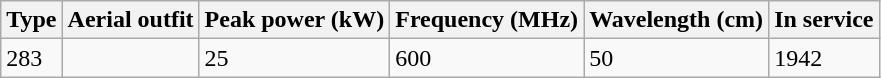<table class="wikitable">
<tr>
<th>Type</th>
<th>Aerial outfit</th>
<th>Peak power (kW)</th>
<th>Frequency (MHz)</th>
<th>Wavelength (cm)</th>
<th>In service</th>
</tr>
<tr>
<td>283</td>
<td></td>
<td>25</td>
<td>600</td>
<td>50</td>
<td>1942</td>
</tr>
</table>
